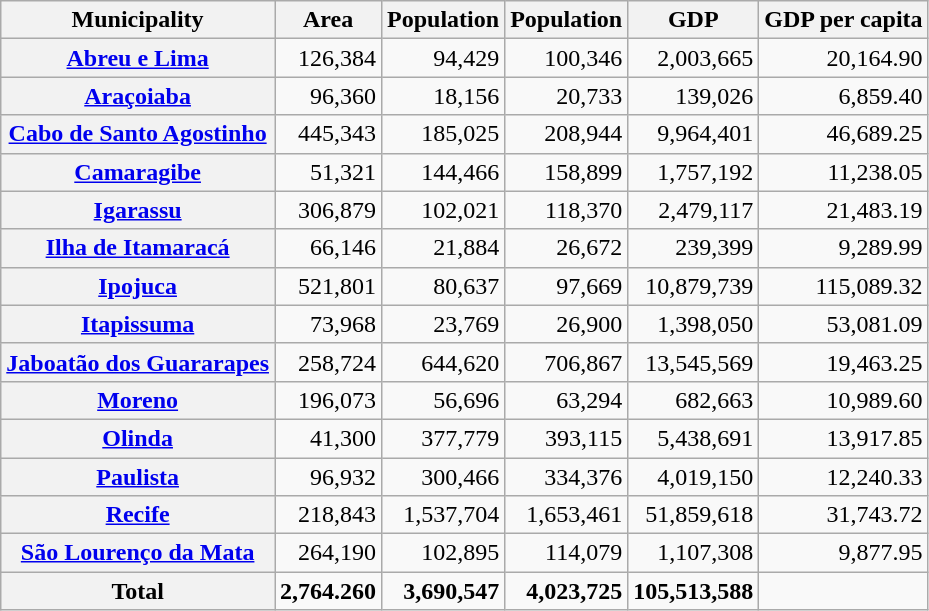<table class="wikitable sortable plainrowheaders static-row-numbers" style=text-align:right>
<tr class="nowrap static-row-header">
<th scope=col>Municipality</th>
<th scope=col>Area<br></th>
<th scope=col>Population<br></th>
<th scope=col>Population<br></th>
<th scope=col>GDP<br></th>
<th scope=col>GDP per capita<br></th>
</tr>
<tr>
<th scope=row><a href='#'>Abreu e Lima</a></th>
<td>126,384</td>
<td>94,429</td>
<td>100,346</td>
<td>2,003,665</td>
<td>20,164.90</td>
</tr>
<tr>
<th scope=row><a href='#'>Araçoiaba</a></th>
<td>96,360</td>
<td>18,156</td>
<td>20,733</td>
<td>139,026</td>
<td>6,859.40</td>
</tr>
<tr>
<th scope=row><a href='#'>Cabo de Santo Agostinho</a></th>
<td>445,343</td>
<td>185,025</td>
<td>208,944</td>
<td>9,964,401</td>
<td>46,689.25</td>
</tr>
<tr>
<th scope=row><a href='#'>Camaragibe</a></th>
<td>51,321</td>
<td>144,466</td>
<td>158,899</td>
<td>1,757,192</td>
<td>11,238.05</td>
</tr>
<tr>
<th scope=row><a href='#'>Igarassu</a></th>
<td>306,879</td>
<td>102,021</td>
<td>118,370</td>
<td>2,479,117</td>
<td>21,483.19</td>
</tr>
<tr>
<th scope=row><a href='#'>Ilha de Itamaracá</a></th>
<td>66,146</td>
<td>21,884</td>
<td>26,672</td>
<td>239,399</td>
<td>9,289.99</td>
</tr>
<tr>
<th scope=row><a href='#'>Ipojuca</a></th>
<td>521,801</td>
<td>80,637</td>
<td>97,669</td>
<td>10,879,739</td>
<td>115,089.32</td>
</tr>
<tr>
<th scope=row><a href='#'>Itapissuma</a></th>
<td>73,968</td>
<td>23,769</td>
<td>26,900</td>
<td>1,398,050</td>
<td>53,081.09</td>
</tr>
<tr>
<th scope=row><a href='#'>Jaboatão dos Guararapes</a></th>
<td>258,724</td>
<td>644,620</td>
<td>706,867</td>
<td>13,545,569</td>
<td>19,463.25</td>
</tr>
<tr>
<th scope=row><a href='#'>Moreno</a></th>
<td>196,073</td>
<td>56,696</td>
<td>63,294</td>
<td>682,663</td>
<td>10,989.60</td>
</tr>
<tr>
<th scope=row><a href='#'>Olinda</a></th>
<td>41,300</td>
<td>377,779</td>
<td>393,115</td>
<td>5,438,691</td>
<td>13,917.85</td>
</tr>
<tr>
<th scope=row><a href='#'>Paulista</a></th>
<td>96,932</td>
<td>300,466</td>
<td>334,376</td>
<td>4,019,150</td>
<td>12,240.33</td>
</tr>
<tr>
<th scope=row><a href='#'>Recife</a></th>
<td>218,843</td>
<td>1,537,704</td>
<td>1,653,461</td>
<td>51,859,618</td>
<td>31,743.72</td>
</tr>
<tr>
<th scope=row><a href='#'>São Lourenço da Mata</a></th>
<td>264,190</td>
<td>102,895</td>
<td>114,079</td>
<td>1,107,308</td>
<td>9,877.95</td>
</tr>
<tr class=static-row-header style=font-weight:bold>
<th scope=row><strong>Total</strong></th>
<td>2,764.260</td>
<td>3,690,547</td>
<td>4,023,725</td>
<td>105,513,588</td>
<td></td>
</tr>
</table>
